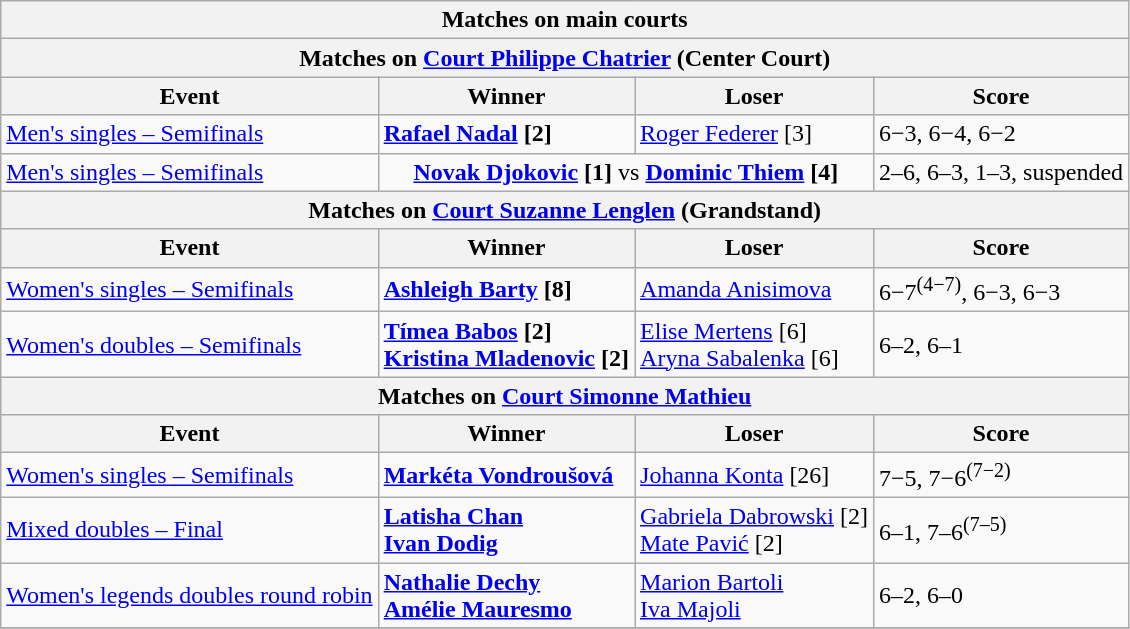<table class="wikitable">
<tr>
<th colspan=4 style=white-space:nowrap>Matches on main courts</th>
</tr>
<tr>
<th colspan=4>Matches on <a href='#'>Court Philippe Chatrier</a> (Center Court)</th>
</tr>
<tr>
<th>Event</th>
<th>Winner</th>
<th>Loser</th>
<th>Score</th>
</tr>
<tr>
<td><a href='#'>Men's singles – Semifinals</a></td>
<td> <strong><a href='#'>Rafael Nadal</a> [2]</strong></td>
<td> <a href='#'>Roger Federer</a> [3]</td>
<td>6−3, 6−4, 6−2</td>
</tr>
<tr>
<td><a href='#'>Men's singles – Semifinals</a></td>
<td colspan="2" align="center"> <strong><a href='#'>Novak Djokovic</a> [1]</strong> vs  <strong><a href='#'>Dominic Thiem</a> [4]</strong></td>
<td>2–6, 6–3, 1–3, suspended</td>
</tr>
<tr>
<th colspan=4>Matches on <a href='#'>Court Suzanne Lenglen</a> (Grandstand)</th>
</tr>
<tr>
<th>Event</th>
<th>Winner</th>
<th>Loser</th>
<th>Score</th>
</tr>
<tr>
<td><a href='#'>Women's singles – Semifinals</a></td>
<td> <strong><a href='#'>Ashleigh Barty</a> [8]</strong></td>
<td> <a href='#'>Amanda Anisimova</a></td>
<td>6−7<sup>(4−7)</sup>, 6−3, 6−3</td>
</tr>
<tr>
<td><a href='#'>Women's doubles – Semifinals</a></td>
<td><strong> <a href='#'>Tímea Babos</a> [2]<br> <a href='#'>Kristina Mladenovic</a> [2]</strong></td>
<td> <a href='#'>Elise Mertens</a> [6] <br> <a href='#'>Aryna Sabalenka</a> [6]</td>
<td>6–2, 6–1</td>
</tr>
<tr>
<th colspan=4>Matches on <a href='#'>Court Simonne Mathieu</a></th>
</tr>
<tr>
<th>Event</th>
<th>Winner</th>
<th>Loser</th>
<th>Score</th>
</tr>
<tr>
<td><a href='#'>Women's singles – Semifinals</a></td>
<td> <strong><a href='#'>Markéta Vondroušová</a></strong></td>
<td> <a href='#'>Johanna Konta</a> [26]</td>
<td>7−5, 7−6<sup>(7−2)</sup></td>
</tr>
<tr>
<td><a href='#'>Mixed doubles – Final</a></td>
<td><strong> <a href='#'>Latisha Chan</a><br> <a href='#'>Ivan Dodig</a></strong></td>
<td> <a href='#'>Gabriela Dabrowski</a> [2]<br> <a href='#'>Mate Pavić</a> [2]</td>
<td>6–1, 7–6<sup>(7–5)</sup></td>
</tr>
<tr>
<td><a href='#'>Women's legends doubles round robin</a></td>
<td><strong> <a href='#'>Nathalie Dechy</a> <br>  <a href='#'>Amélie Mauresmo</a></strong></td>
<td> <a href='#'>Marion Bartoli</a> <br>  <a href='#'>Iva Majoli</a></td>
<td>6–2, 6–0</td>
</tr>
<tr>
</tr>
</table>
